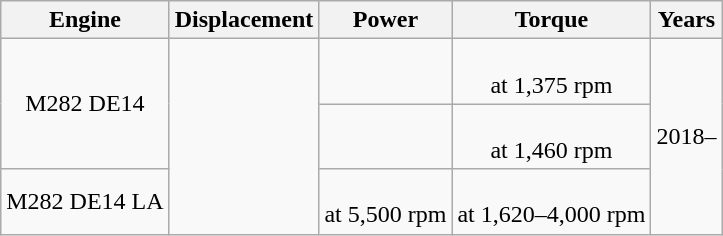<table class="wikitable sortable" style="text-align: center;">
<tr>
<th>Engine</th>
<th>Displacement</th>
<th>Power</th>
<th>Torque</th>
<th>Years</th>
</tr>
<tr>
<td rowspan="2">M282 DE14</td>
<td rowspan="3"></td>
<td></td>
<td> <br> at 1,375 rpm</td>
<td rowspan="3">2018–</td>
</tr>
<tr>
<td></td>
<td> <br> at 1,460 rpm</td>
</tr>
<tr>
<td>M282 DE14 LA</td>
<td> <br> at 5,500 rpm</td>
<td> <br> at 1,620–4,000 rpm</td>
</tr>
</table>
